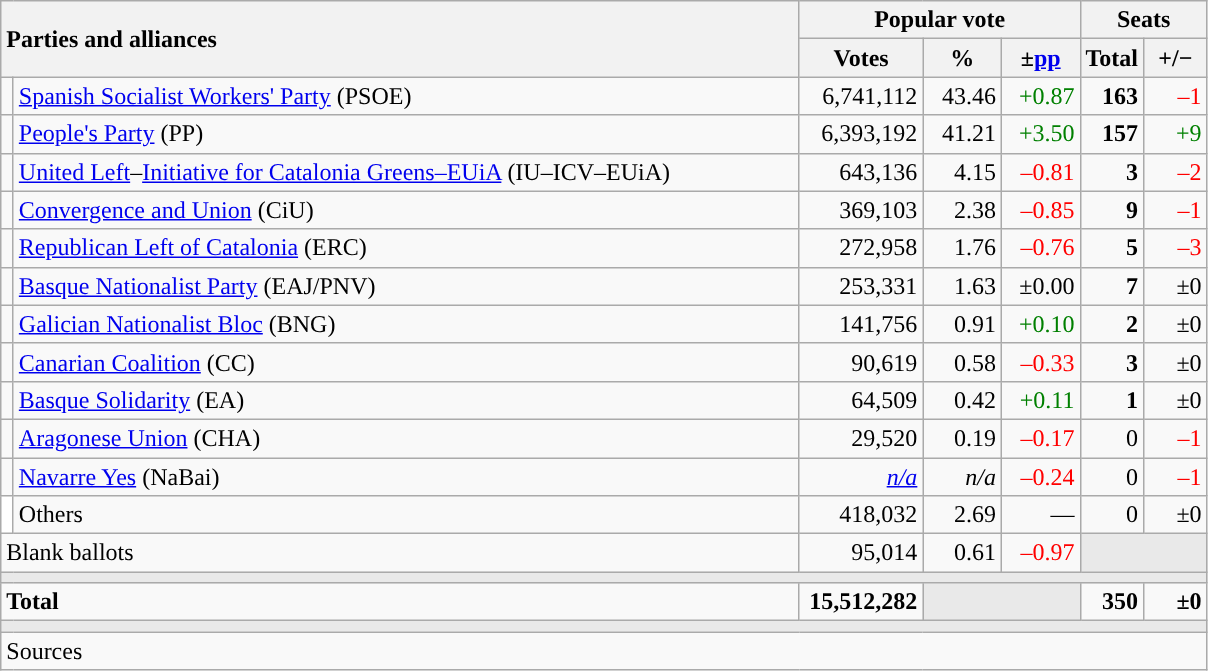<table class="wikitable" style="text-align:right; margin-bottom:0">
<tr>
<th style="text-align:left;" rowspan="2" colspan="2" width="525">Parties and alliances</th>
<th colspan="3">Popular vote</th>
<th colspan="2">Seats</th>
</tr>
<tr>
<th width="75">Votes</th>
<th width="45">%</th>
<th width="45">±<a href='#'>pp</a></th>
<th width="35">Total</th>
<th width="35">+/−</th>
</tr>
<tr>
<td width="1" style="color:inherit;background:"></td>
<td align="left"><a href='#'>Spanish Socialist Workers' Party</a> (PSOE)</td>
<td>6,741,112</td>
<td>43.46</td>
<td style="color:green;">+0.87</td>
<td><strong>163</strong></td>
<td style="color:red;">–1</td>
</tr>
<tr>
<td style="color:inherit;background:"></td>
<td align="left"><a href='#'>People's Party</a> (PP)</td>
<td>6,393,192</td>
<td>41.21</td>
<td style="color:green;">+3.50</td>
<td><strong>157</strong></td>
<td style="color:green;">+9</td>
</tr>
<tr>
<td style="color:inherit;background:"></td>
<td align="left"><a href='#'>United Left</a>–<a href='#'>Initiative for Catalonia Greens–EUiA</a> (IU–ICV–EUiA)</td>
<td>643,136</td>
<td>4.15</td>
<td style="color:red;">–0.81</td>
<td><strong>3</strong></td>
<td style="color:red;">–2</td>
</tr>
<tr>
<td style="color:inherit;background:"></td>
<td align="left"><a href='#'>Convergence and Union</a> (CiU)</td>
<td>369,103</td>
<td>2.38</td>
<td style="color:red;">–0.85</td>
<td><strong>9</strong></td>
<td style="color:red;">–1</td>
</tr>
<tr>
<td style="color:inherit;background:"></td>
<td align="left"><a href='#'>Republican Left of Catalonia</a> (ERC)</td>
<td>272,958</td>
<td>1.76</td>
<td style="color:red;">–0.76</td>
<td><strong>5</strong></td>
<td style="color:red;">–3</td>
</tr>
<tr>
<td style="color:inherit;background:"></td>
<td align="left"><a href='#'>Basque Nationalist Party</a> (EAJ/PNV)</td>
<td>253,331</td>
<td>1.63</td>
<td>±0.00</td>
<td><strong>7</strong></td>
<td>±0</td>
</tr>
<tr>
<td style="color:inherit;background:"></td>
<td align="left"><a href='#'>Galician Nationalist Bloc</a> (BNG)</td>
<td>141,756</td>
<td>0.91</td>
<td style="color:green;">+0.10</td>
<td><strong>2</strong></td>
<td>±0</td>
</tr>
<tr>
<td style="color:inherit;background:"></td>
<td align="left"><a href='#'>Canarian Coalition</a> (CC)</td>
<td>90,619</td>
<td>0.58</td>
<td style="color:red;">–0.33</td>
<td><strong>3</strong></td>
<td>±0</td>
</tr>
<tr>
<td style="color:inherit;background:"></td>
<td align="left"><a href='#'>Basque Solidarity</a> (EA)</td>
<td>64,509</td>
<td>0.42</td>
<td style="color:green;">+0.11</td>
<td><strong>1</strong></td>
<td>±0</td>
</tr>
<tr>
<td style="color:inherit;background:"></td>
<td align="left"><a href='#'>Aragonese Union</a> (CHA)</td>
<td>29,520</td>
<td>0.19</td>
<td style="color:red;">–0.17</td>
<td>0</td>
<td style="color:red;">–1</td>
</tr>
<tr>
<td style="color:inherit;background:"></td>
<td align="left"><a href='#'>Navarre Yes</a> (NaBai)</td>
<td><em><a href='#'>n/a</a></em></td>
<td><em>n/a</em></td>
<td style="color:red;">–0.24</td>
<td>0</td>
<td style="color:red;">–1</td>
</tr>
<tr>
<td bgcolor="white"></td>
<td align="left">Others</td>
<td>418,032</td>
<td>2.69</td>
<td>—</td>
<td>0</td>
<td>±0</td>
</tr>
<tr>
<td align="left" colspan="2">Blank ballots</td>
<td>95,014</td>
<td>0.61</td>
<td style="color:red;">–0.97</td>
<td bgcolor="#E9E9E9" colspan="2"></td>
</tr>
<tr>
<td colspan="7" bgcolor="#E9E9E9"></td>
</tr>
<tr style="font-weight:bold;">
<td align="left" colspan="2">Total</td>
<td>15,512,282</td>
<td bgcolor="#E9E9E9" colspan="2"></td>
<td>350</td>
<td>±0</td>
</tr>
<tr>
<td colspan="7" bgcolor="#E9E9E9"></td>
</tr>
<tr>
<td align="left" colspan="7">Sources</td>
</tr>
</table>
